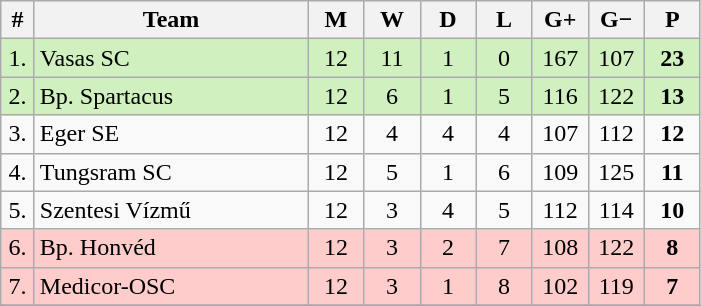<table class="wikitable" style="text-align: center;">
<tr>
<th width="15">#</th>
<th width="175">Team</th>
<th width="30">M</th>
<th width="30">W</th>
<th width="30">D</th>
<th width="30">L</th>
<th width="30">G+</th>
<th width="30">G−</th>
<th width="30">P</th>
</tr>
<tr style="background: #D0F0C0;">
<td>1.</td>
<td align="left">Vasas SC</td>
<td>12</td>
<td>11</td>
<td>1</td>
<td>0</td>
<td>167</td>
<td>107</td>
<td><strong>23</strong></td>
</tr>
<tr style="background: #D0F0C0;">
<td>2.</td>
<td align="left">Bp. Spartacus</td>
<td>12</td>
<td>6</td>
<td>1</td>
<td>5</td>
<td>116</td>
<td>122</td>
<td><strong>13</strong></td>
</tr>
<tr>
<td>3.</td>
<td align="left">Eger SE</td>
<td>12</td>
<td>4</td>
<td>4</td>
<td>4</td>
<td>107</td>
<td>112</td>
<td><strong>12</strong></td>
</tr>
<tr>
<td>4.</td>
<td align="left">Tungsram SC</td>
<td>12</td>
<td>5</td>
<td>1</td>
<td>6</td>
<td>109</td>
<td>125</td>
<td><strong>11</strong></td>
</tr>
<tr>
<td>5.</td>
<td align="left">Szentesi Vízmű</td>
<td>12</td>
<td>3</td>
<td>4</td>
<td>5</td>
<td>112</td>
<td>114</td>
<td><strong>10</strong></td>
</tr>
<tr style="background: #FFCCCC;">
<td>6.</td>
<td align="left">Bp. Honvéd</td>
<td>12</td>
<td>3</td>
<td>2</td>
<td>7</td>
<td>108</td>
<td>122</td>
<td><strong>8</strong></td>
</tr>
<tr style="background: #FFCCCC;">
<td>7.</td>
<td align="left">Medicor-OSC</td>
<td>12</td>
<td>3</td>
<td>1</td>
<td>8</td>
<td>102</td>
<td>119</td>
<td><strong>7</strong></td>
</tr>
<tr>
</tr>
</table>
